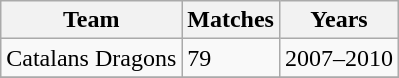<table class="wikitable">
<tr>
<th>Team</th>
<th>Matches</th>
<th>Years</th>
</tr>
<tr>
<td>Catalans Dragons</td>
<td>79</td>
<td>2007–2010</td>
</tr>
<tr>
</tr>
</table>
